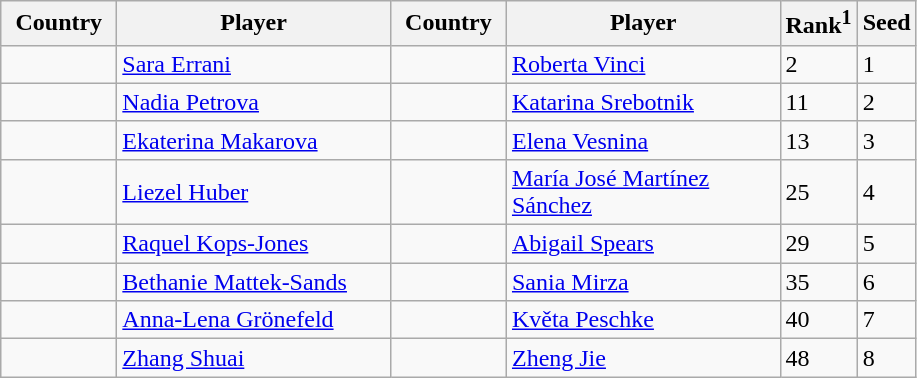<table class="sortable wikitable">
<tr>
<th width="70">Country</th>
<th width="175">Player</th>
<th width="70">Country</th>
<th width="175">Player</th>
<th>Rank<sup>1</sup></th>
<th>Seed</th>
</tr>
<tr>
<td></td>
<td><a href='#'>Sara Errani</a></td>
<td></td>
<td><a href='#'>Roberta Vinci</a></td>
<td>2</td>
<td>1</td>
</tr>
<tr>
<td></td>
<td><a href='#'>Nadia Petrova</a></td>
<td></td>
<td><a href='#'>Katarina Srebotnik</a></td>
<td>11</td>
<td>2</td>
</tr>
<tr>
<td></td>
<td><a href='#'>Ekaterina Makarova</a></td>
<td></td>
<td><a href='#'>Elena Vesnina</a></td>
<td>13</td>
<td>3</td>
</tr>
<tr>
<td></td>
<td><a href='#'>Liezel Huber</a></td>
<td></td>
<td><a href='#'>María José Martínez Sánchez</a></td>
<td>25</td>
<td>4</td>
</tr>
<tr>
<td></td>
<td><a href='#'>Raquel Kops-Jones</a></td>
<td></td>
<td><a href='#'>Abigail Spears</a></td>
<td>29</td>
<td>5</td>
</tr>
<tr>
<td></td>
<td><a href='#'>Bethanie Mattek-Sands</a></td>
<td></td>
<td><a href='#'>Sania Mirza</a></td>
<td>35</td>
<td>6</td>
</tr>
<tr>
<td></td>
<td><a href='#'>Anna-Lena Grönefeld</a></td>
<td></td>
<td><a href='#'>Květa Peschke</a></td>
<td>40</td>
<td>7</td>
</tr>
<tr>
<td></td>
<td><a href='#'>Zhang Shuai</a></td>
<td></td>
<td><a href='#'>Zheng Jie</a></td>
<td>48</td>
<td>8</td>
</tr>
</table>
